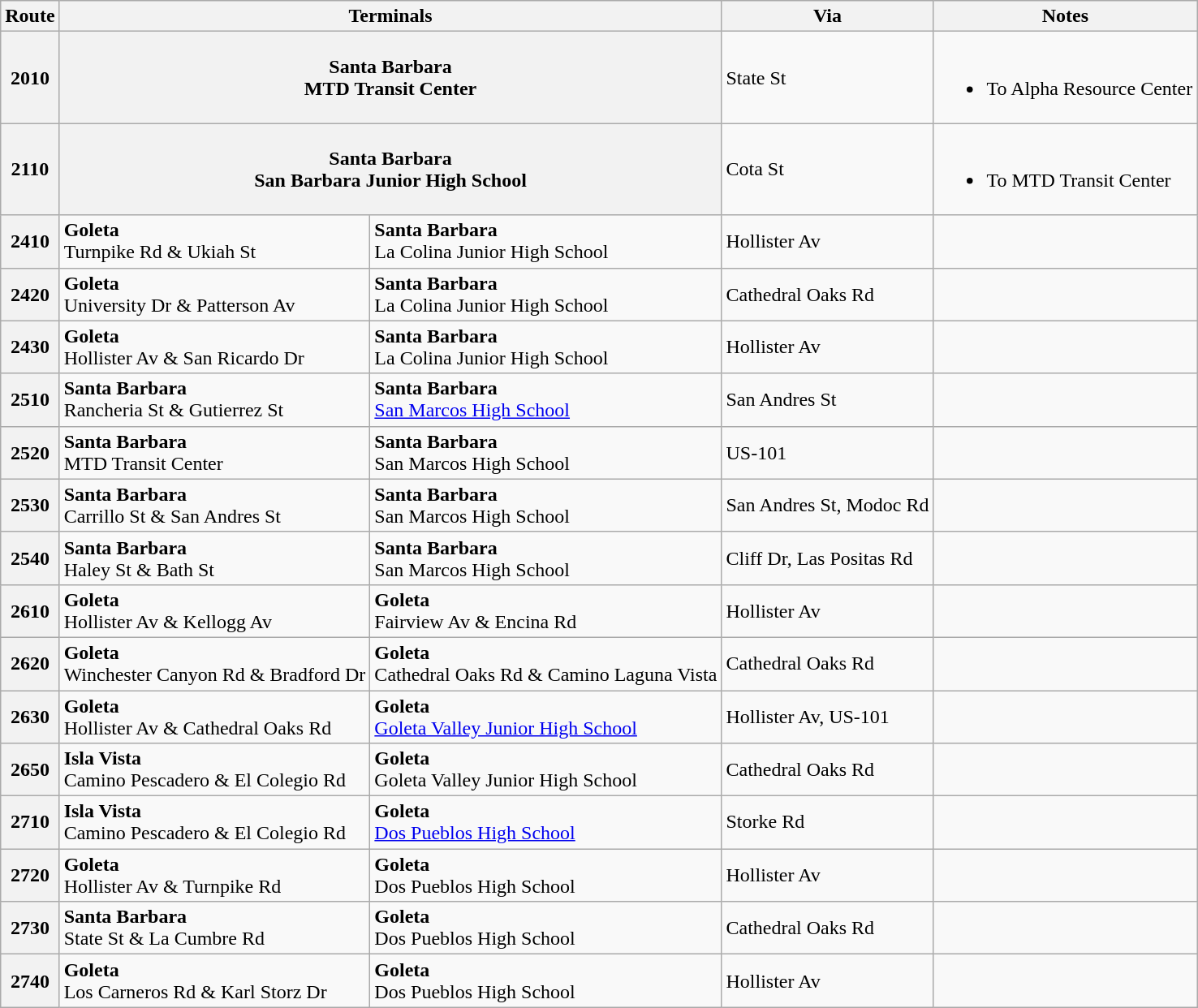<table class="wikitable">
<tr>
<th>Route</th>
<th colspan="2">Terminals</th>
<th>Via</th>
<th>Notes</th>
</tr>
<tr>
<th>2010</th>
<th colspan="2"><strong>Santa Barbara</strong><br>MTD Transit Center</th>
<td>State St</td>
<td><br><ul><li>To Alpha Resource Center</li></ul></td>
</tr>
<tr>
<th>2110</th>
<th colspan="2"><strong>Santa Barbara</strong><br>San Barbara Junior High School</th>
<td>Cota St</td>
<td><br><ul><li>To MTD Transit Center</li></ul></td>
</tr>
<tr>
<th>2410</th>
<td><strong>Goleta</strong><br>Turnpike Rd & Ukiah St</td>
<td><strong>Santa Barbara</strong><br>La Colina Junior High School</td>
<td>Hollister Av</td>
<td></td>
</tr>
<tr>
<th>2420</th>
<td><strong>Goleta</strong><br>University Dr & Patterson Av</td>
<td><strong>Santa Barbara</strong><br>La Colina Junior High School</td>
<td>Cathedral Oaks Rd</td>
<td></td>
</tr>
<tr>
<th>2430</th>
<td><strong>Goleta</strong><br>Hollister Av & San Ricardo Dr</td>
<td><strong>Santa Barbara</strong><br>La Colina Junior High School</td>
<td>Hollister Av</td>
<td></td>
</tr>
<tr>
<th>2510</th>
<td><strong>Santa Barbara</strong><br>Rancheria St & Gutierrez St</td>
<td><strong>Santa Barbara</strong><br><a href='#'>San Marcos High School</a></td>
<td>San Andres St</td>
<td></td>
</tr>
<tr>
<th>2520</th>
<td><strong>Santa Barbara</strong><br>MTD Transit Center</td>
<td><strong>Santa Barbara</strong><br>San Marcos High School</td>
<td>US-101</td>
<td></td>
</tr>
<tr>
<th>2530</th>
<td><strong>Santa Barbara</strong><br>Carrillo St & San Andres St</td>
<td><strong>Santa Barbara</strong><br>San Marcos High School</td>
<td>San Andres St, Modoc Rd</td>
<td></td>
</tr>
<tr>
<th>2540</th>
<td><strong>Santa Barbara</strong><br>Haley St & Bath St</td>
<td><strong>Santa Barbara</strong><br>San Marcos High School</td>
<td>Cliff Dr, Las Positas Rd</td>
<td></td>
</tr>
<tr>
<th>2610</th>
<td><strong>Goleta</strong><br>Hollister Av & Kellogg Av</td>
<td><strong>Goleta</strong><br>Fairview Av & Encina Rd</td>
<td>Hollister Av</td>
<td></td>
</tr>
<tr>
<th>2620</th>
<td><strong>Goleta</strong><br>Winchester Canyon Rd & Bradford Dr</td>
<td><strong>Goleta</strong><br>Cathedral Oaks Rd & Camino Laguna Vista</td>
<td>Cathedral Oaks Rd</td>
<td></td>
</tr>
<tr>
<th>2630</th>
<td><strong>Goleta</strong><br>Hollister Av & Cathedral Oaks Rd</td>
<td><strong>Goleta</strong><br><a href='#'>Goleta Valley Junior High School</a></td>
<td>Hollister Av, US-101</td>
<td></td>
</tr>
<tr>
<th>2650</th>
<td><strong>Isla Vista</strong><br>Camino Pescadero & El Colegio Rd</td>
<td><strong>Goleta</strong><br>Goleta Valley Junior High School</td>
<td>Cathedral Oaks Rd</td>
<td></td>
</tr>
<tr>
<th>2710</th>
<td><strong>Isla Vista</strong><br>Camino Pescadero & El Colegio Rd</td>
<td><strong>Goleta</strong><br><a href='#'>Dos Pueblos High School</a></td>
<td>Storke Rd</td>
<td></td>
</tr>
<tr>
<th>2720</th>
<td><strong>Goleta</strong><br>Hollister Av & Turnpike Rd</td>
<td><strong>Goleta</strong><br>Dos Pueblos High School</td>
<td>Hollister Av</td>
<td></td>
</tr>
<tr>
<th>2730</th>
<td><strong>Santa Barbara</strong><br>State St & La Cumbre Rd</td>
<td><strong>Goleta</strong><br>Dos Pueblos High School</td>
<td>Cathedral Oaks Rd</td>
<td></td>
</tr>
<tr>
<th>2740</th>
<td><strong>Goleta</strong><br>Los Carneros Rd & Karl Storz Dr</td>
<td><strong>Goleta</strong><br>Dos Pueblos High School</td>
<td>Hollister Av</td>
<td></td>
</tr>
</table>
